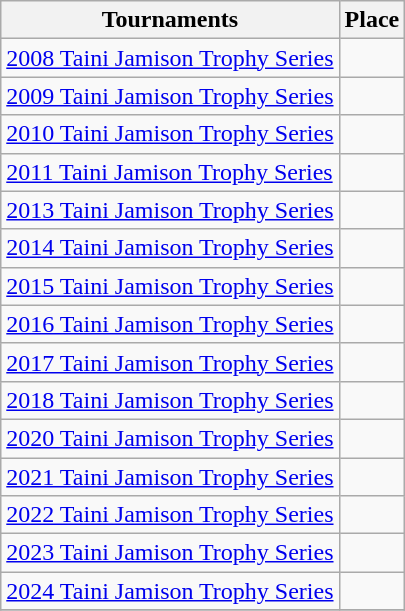<table class="wikitable collapsible">
<tr>
<th>Tournaments</th>
<th>Place</th>
</tr>
<tr>
<td><a href='#'>2008 Taini Jamison Trophy Series</a></td>
<td></td>
</tr>
<tr>
<td><a href='#'>2009 Taini Jamison Trophy Series</a></td>
<td></td>
</tr>
<tr>
<td><a href='#'>2010 Taini Jamison Trophy Series</a></td>
<td></td>
</tr>
<tr>
<td><a href='#'>2011 Taini Jamison Trophy Series</a></td>
<td></td>
</tr>
<tr>
<td><a href='#'>2013 Taini Jamison Trophy Series</a></td>
<td></td>
</tr>
<tr>
<td><a href='#'>2014 Taini Jamison Trophy Series</a></td>
<td></td>
</tr>
<tr>
<td><a href='#'>2015 Taini Jamison Trophy Series</a></td>
<td></td>
</tr>
<tr>
<td><a href='#'>2016 Taini Jamison Trophy Series</a></td>
<td></td>
</tr>
<tr>
<td><a href='#'>2017 Taini Jamison Trophy Series</a></td>
<td></td>
</tr>
<tr>
<td><a href='#'>2018 Taini Jamison Trophy Series</a></td>
<td></td>
</tr>
<tr>
<td><a href='#'>2020 Taini Jamison Trophy Series</a></td>
<td></td>
</tr>
<tr>
<td><a href='#'>2021 Taini Jamison Trophy Series</a></td>
<td></td>
</tr>
<tr>
<td><a href='#'>2022 Taini Jamison Trophy Series</a></td>
<td></td>
</tr>
<tr>
<td><a href='#'>2023 Taini Jamison Trophy Series</a></td>
<td></td>
</tr>
<tr>
<td><a href='#'>2024 Taini Jamison Trophy Series</a></td>
<td></td>
</tr>
<tr>
</tr>
</table>
